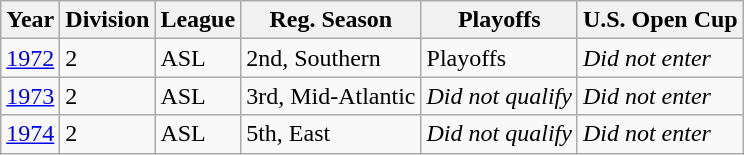<table class="wikitable">
<tr>
<th>Year</th>
<th>Division</th>
<th>League</th>
<th>Reg. Season</th>
<th>Playoffs</th>
<th>U.S. Open Cup</th>
</tr>
<tr>
<td><a href='#'>1972</a></td>
<td>2</td>
<td>ASL</td>
<td>2nd, Southern</td>
<td>Playoffs</td>
<td><em>Did not enter</em></td>
</tr>
<tr>
<td><a href='#'>1973</a></td>
<td>2</td>
<td>ASL</td>
<td>3rd, Mid-Atlantic</td>
<td><em>Did not qualify</em></td>
<td><em>Did not enter</em></td>
</tr>
<tr>
<td><a href='#'>1974</a></td>
<td>2</td>
<td>ASL</td>
<td>5th, East</td>
<td><em>Did not qualify</em></td>
<td><em>Did not enter</em></td>
</tr>
</table>
